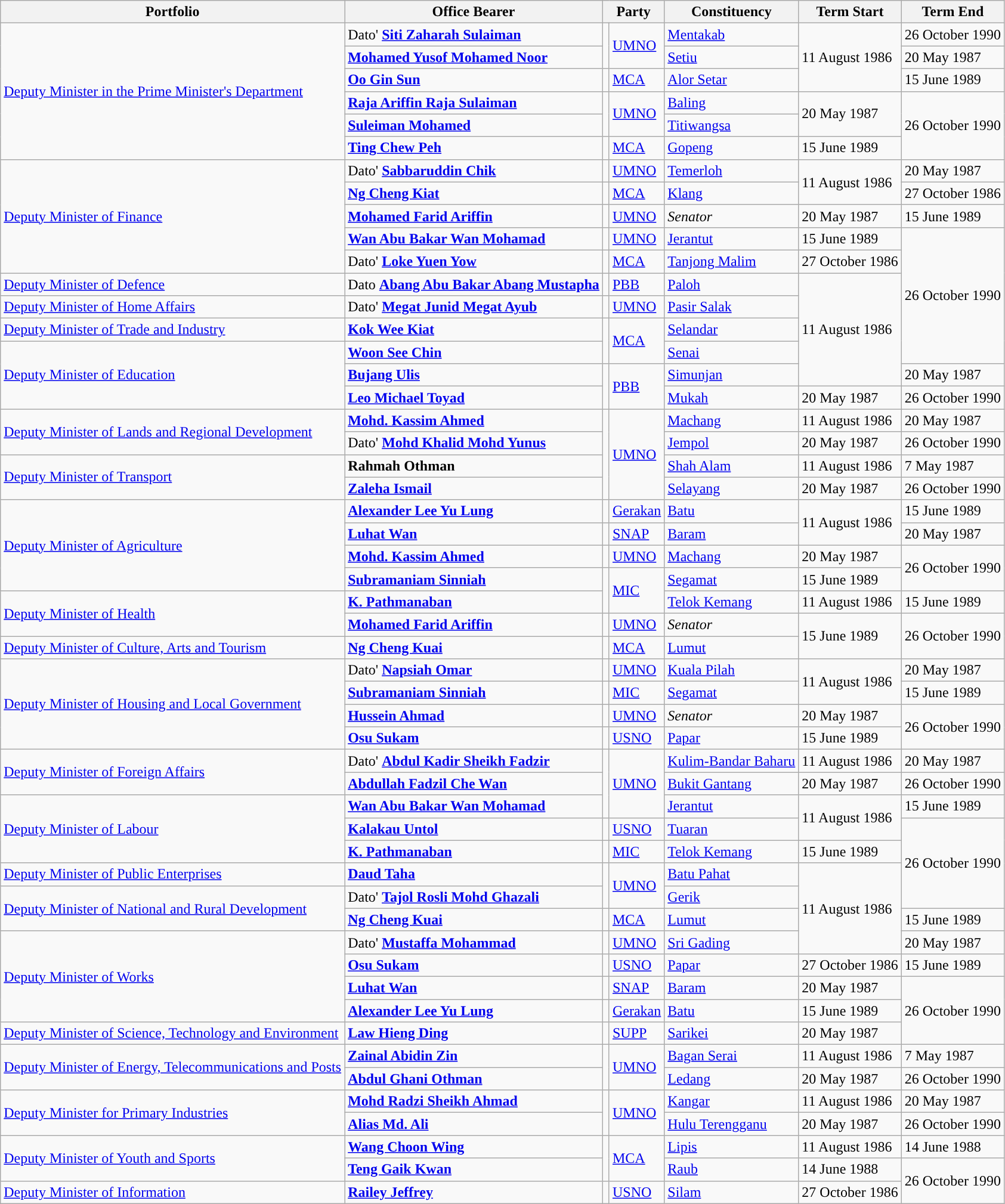<table class="sortable wikitable">
<tr>
<th>Portfolio</th>
<th>Office Bearer</th>
<th colspan=2>Party</th>
<th>Constituency</th>
<th>Term Start</th>
<th>Term End</th>
</tr>
<tr>
<td rowspan="6"><a href='#'>Deputy Minister in the Prime Minister's Department</a></td>
<td>Dato' <strong><a href='#'>Siti Zaharah Sulaiman</a></strong> </td>
<td rowspan=2></td>
<td rowspan=2><a href='#'>UMNO</a></td>
<td><a href='#'>Mentakab</a></td>
<td rowspan=3>11 August 1986</td>
<td>26 October 1990</td>
</tr>
<tr>
<td><strong><a href='#'>Mohamed Yusof Mohamed Noor</a></strong> </td>
<td><a href='#'>Setiu</a></td>
<td>20 May 1987</td>
</tr>
<tr>
<td><strong><a href='#'>Oo Gin Sun</a></strong> </td>
<td></td>
<td><a href='#'>MCA</a></td>
<td><a href='#'>Alor Setar</a></td>
<td>15 June 1989</td>
</tr>
<tr>
<td><strong><a href='#'>Raja Ariffin Raja Sulaiman</a></strong> </td>
<td rowspan=2></td>
<td rowspan=2><a href='#'>UMNO</a></td>
<td><a href='#'>Baling</a></td>
<td rowspan=2>20 May 1987</td>
<td rowspan=3>26 October 1990</td>
</tr>
<tr>
<td><strong><a href='#'>Suleiman Mohamed</a></strong> </td>
<td><a href='#'>Titiwangsa</a></td>
</tr>
<tr>
<td><strong><a href='#'>Ting Chew Peh</a></strong> </td>
<td></td>
<td><a href='#'>MCA</a></td>
<td><a href='#'>Gopeng</a></td>
<td>15 June 1989</td>
</tr>
<tr>
<td rowspan=5><a href='#'>Deputy Minister of Finance</a></td>
<td>Dato' <strong><a href='#'>Sabbaruddin Chik</a></strong> </td>
<td></td>
<td><a href='#'>UMNO</a></td>
<td><a href='#'>Temerloh</a></td>
<td rowspan=2>11 August 1986</td>
<td>20 May 1987</td>
</tr>
<tr>
<td><strong><a href='#'>Ng Cheng Kiat</a></strong> </td>
<td></td>
<td><a href='#'>MCA</a></td>
<td><a href='#'>Klang</a></td>
<td>27 October 1986</td>
</tr>
<tr>
<td><strong><a href='#'>Mohamed Farid Ariffin</a></strong></td>
<td></td>
<td><a href='#'>UMNO</a></td>
<td><em>Senator</em></td>
<td>20 May 1987</td>
<td>15 June 1989</td>
</tr>
<tr>
<td><strong><a href='#'>Wan Abu Bakar Wan Mohamad</a></strong> </td>
<td rowspan=1></td>
<td><a href='#'>UMNO</a></td>
<td><a href='#'>Jerantut</a></td>
<td>15 June 1989</td>
<td rowspan=6>26 October 1990</td>
</tr>
<tr>
<td>Dato' <strong><a href='#'>Loke Yuen Yow</a></strong> </td>
<td rowspan=1></td>
<td><a href='#'>MCA</a></td>
<td><a href='#'>Tanjong Malim</a></td>
<td>27 October 1986</td>
</tr>
<tr>
<td><a href='#'>Deputy Minister of Defence</a></td>
<td>Dato <strong><a href='#'>Abang Abu Bakar Abang Mustapha</a></strong> </td>
<td></td>
<td><a href='#'>PBB</a></td>
<td><a href='#'>Paloh</a></td>
<td rowspan=5>11 August 1986</td>
</tr>
<tr>
<td><a href='#'>Deputy Minister of Home Affairs</a></td>
<td>Dato' <strong><a href='#'>Megat Junid Megat Ayub</a></strong> </td>
<td rowspan=1></td>
<td><a href='#'>UMNO</a></td>
<td><a href='#'>Pasir Salak</a></td>
</tr>
<tr>
<td><a href='#'>Deputy Minister of Trade and Industry</a></td>
<td><strong><a href='#'>Kok Wee Kiat</a></strong> </td>
<td rowspan=2></td>
<td rowspan=2><a href='#'>MCA</a></td>
<td><a href='#'>Selandar</a></td>
</tr>
<tr>
<td rowspan=3><a href='#'>Deputy Minister of Education</a></td>
<td><strong><a href='#'>Woon See Chin</a></strong> </td>
<td><a href='#'>Senai</a></td>
</tr>
<tr>
<td><strong><a href='#'>Bujang Ulis</a></strong> </td>
<td rowspan=2></td>
<td rowspan=2><a href='#'>PBB</a></td>
<td><a href='#'>Simunjan</a></td>
<td>20 May 1987</td>
</tr>
<tr>
<td><strong><a href='#'>Leo Michael Toyad</a></strong> </td>
<td><a href='#'>Mukah</a></td>
<td>20 May 1987</td>
<td>26 October 1990</td>
</tr>
<tr>
<td rowspan=2><a href='#'>Deputy Minister of Lands and Regional Development</a></td>
<td><strong><a href='#'>Mohd. Kassim Ahmed</a></strong> </td>
<td rowspan=4></td>
<td rowspan=4><a href='#'>UMNO</a></td>
<td><a href='#'>Machang</a></td>
<td>11 August 1986</td>
<td>20 May 1987</td>
</tr>
<tr>
<td>Dato' <strong><a href='#'>Mohd Khalid Mohd Yunus</a></strong> </td>
<td><a href='#'>Jempol</a></td>
<td>20 May 1987</td>
<td>26 October 1990</td>
</tr>
<tr>
<td rowspan=2><a href='#'>Deputy Minister of Transport</a></td>
<td><strong>Rahmah Othman</strong> </td>
<td><a href='#'>Shah Alam</a></td>
<td>11 August 1986</td>
<td>7 May 1987</td>
</tr>
<tr>
<td><strong><a href='#'>Zaleha Ismail</a></strong> </td>
<td><a href='#'>Selayang</a></td>
<td>20 May 1987</td>
<td>26 October 1990</td>
</tr>
<tr>
<td rowspan=4><a href='#'>Deputy Minister of Agriculture</a></td>
<td><strong><a href='#'>Alexander Lee Yu Lung</a></strong> </td>
<td rowspan=1></td>
<td><a href='#'>Gerakan</a></td>
<td><a href='#'>Batu</a></td>
<td rowspan=2>11 August 1986</td>
<td>15 June 1989</td>
</tr>
<tr>
<td><strong><a href='#'>Luhat Wan</a></strong> </td>
<td rowspan=1></td>
<td><a href='#'>SNAP</a></td>
<td><a href='#'>Baram</a></td>
<td>20 May 1987</td>
</tr>
<tr>
<td><strong><a href='#'>Mohd. Kassim Ahmed</a></strong> </td>
<td rowspan=1></td>
<td><a href='#'>UMNO</a></td>
<td><a href='#'>Machang</a></td>
<td>20 May 1987</td>
<td rowspan=2>26 October 1990</td>
</tr>
<tr>
<td><strong><a href='#'>Subramaniam Sinniah</a></strong> </td>
<td rowspan=2></td>
<td rowspan=2><a href='#'>MIC</a></td>
<td><a href='#'>Segamat</a></td>
<td>15 June 1989</td>
</tr>
<tr>
<td rowspan=2><a href='#'>Deputy Minister of Health</a></td>
<td><strong><a href='#'>K. Pathmanaban</a></strong> </td>
<td><a href='#'>Telok Kemang</a></td>
<td>11 August 1986</td>
<td>15 June 1989</td>
</tr>
<tr>
<td><strong><a href='#'>Mohamed Farid Ariffin</a></strong></td>
<td></td>
<td><a href='#'>UMNO</a></td>
<td><em>Senator</em></td>
<td rowspan=2>15 June 1989</td>
<td rowspan=2>26 October 1990</td>
</tr>
<tr>
<td><a href='#'>Deputy Minister of Culture, Arts and Tourism</a></td>
<td><strong><a href='#'>Ng Cheng Kuai</a></strong> </td>
<td></td>
<td><a href='#'>MCA</a></td>
<td><a href='#'>Lumut</a></td>
</tr>
<tr>
<td rowspan=4><a href='#'>Deputy Minister of Housing and Local Government</a></td>
<td>Dato' <strong><a href='#'>Napsiah Omar</a></strong> </td>
<td rowspan=1></td>
<td><a href='#'>UMNO</a></td>
<td><a href='#'>Kuala Pilah</a></td>
<td rowspan=2>11 August 1986</td>
<td>20 May 1987</td>
</tr>
<tr>
<td><strong><a href='#'>Subramaniam Sinniah</a></strong> </td>
<td rowspan=1></td>
<td><a href='#'>MIC</a></td>
<td><a href='#'>Segamat</a></td>
<td>15 June 1989</td>
</tr>
<tr>
<td><strong><a href='#'>Hussein Ahmad</a></strong></td>
<td rowspan=1></td>
<td><a href='#'>UMNO</a></td>
<td><em>Senator</em></td>
<td>20 May 1987</td>
<td rowspan=2>26 October 1990</td>
</tr>
<tr>
<td><strong><a href='#'>Osu Sukam</a></strong> </td>
<td rowspan=1></td>
<td><a href='#'>USNO</a></td>
<td><a href='#'>Papar</a></td>
<td>15 June 1989</td>
</tr>
<tr>
<td rowspan=2><a href='#'>Deputy Minister of Foreign Affairs</a></td>
<td>Dato' <strong><a href='#'>Abdul Kadir Sheikh Fadzir</a></strong> </td>
<td rowspan=3></td>
<td rowspan=3><a href='#'>UMNO</a></td>
<td><a href='#'>Kulim-Bandar Baharu</a></td>
<td>11 August 1986</td>
<td>20 May 1987</td>
</tr>
<tr>
<td><strong><a href='#'>Abdullah Fadzil Che Wan</a></strong> </td>
<td><a href='#'>Bukit Gantang</a></td>
<td>20 May 1987</td>
<td>26 October 1990</td>
</tr>
<tr>
<td rowspan=3><a href='#'>Deputy Minister of Labour</a></td>
<td><strong><a href='#'>Wan Abu Bakar Wan Mohamad</a></strong> </td>
<td><a href='#'>Jerantut</a></td>
<td rowspan=2>11 August 1986</td>
<td>15 June 1989</td>
</tr>
<tr>
<td><strong><a href='#'>Kalakau Untol</a></strong> </td>
<td></td>
<td><a href='#'>USNO</a></td>
<td><a href='#'>Tuaran</a></td>
<td rowspan=4>26 October 1990</td>
</tr>
<tr>
<td><strong><a href='#'>K. Pathmanaban</a></strong> </td>
<td></td>
<td><a href='#'>MIC</a></td>
<td><a href='#'>Telok Kemang</a></td>
<td>15 June 1989</td>
</tr>
<tr>
<td><a href='#'>Deputy Minister of Public Enterprises</a></td>
<td><strong><a href='#'>Daud Taha</a></strong> </td>
<td rowspan=2></td>
<td rowspan=2><a href='#'>UMNO</a></td>
<td><a href='#'>Batu Pahat</a></td>
<td rowspan=4>11 August 1986</td>
</tr>
<tr>
<td rowspan=2><a href='#'>Deputy Minister of National and Rural Development</a></td>
<td>Dato' <strong><a href='#'>Tajol Rosli Mohd Ghazali</a></strong> </td>
<td><a href='#'>Gerik</a></td>
</tr>
<tr>
<td><strong><a href='#'>Ng Cheng Kuai</a></strong> </td>
<td rowspan=1></td>
<td><a href='#'>MCA</a></td>
<td><a href='#'>Lumut</a></td>
<td>15 June 1989</td>
</tr>
<tr>
<td rowspan=4><a href='#'>Deputy Minister of Works</a></td>
<td>Dato' <strong><a href='#'>Mustaffa Mohammad</a></strong> </td>
<td rowspan=1></td>
<td><a href='#'>UMNO</a></td>
<td><a href='#'>Sri Gading</a></td>
<td>20 May 1987</td>
</tr>
<tr>
<td><strong><a href='#'>Osu Sukam</a></strong> </td>
<td rowspan=1></td>
<td><a href='#'>USNO</a></td>
<td><a href='#'>Papar</a></td>
<td>27 October 1986</td>
<td>15 June 1989</td>
</tr>
<tr>
<td><strong><a href='#'>Luhat Wan</a></strong> </td>
<td rowspan=1></td>
<td><a href='#'>SNAP</a></td>
<td><a href='#'>Baram</a></td>
<td>20 May 1987</td>
<td rowspan=3>26 October 1990</td>
</tr>
<tr>
<td><strong><a href='#'>Alexander Lee Yu Lung</a></strong> </td>
<td rowspan=1></td>
<td><a href='#'>Gerakan</a></td>
<td><a href='#'>Batu</a></td>
<td>15 June 1989</td>
</tr>
<tr>
<td><a href='#'>Deputy Minister of Science, Technology and Environment</a></td>
<td><strong><a href='#'>Law Hieng Ding</a></strong> </td>
<td rowspan=1></td>
<td><a href='#'>SUPP</a></td>
<td><a href='#'>Sarikei</a></td>
<td>20 May 1987</td>
</tr>
<tr>
<td rowspan=2><a href='#'>Deputy Minister of Energy, Telecommunications and Posts</a></td>
<td><strong><a href='#'>Zainal Abidin Zin</a></strong> </td>
<td rowspan=2></td>
<td rowspan=2><a href='#'>UMNO</a></td>
<td><a href='#'>Bagan Serai</a></td>
<td>11 August 1986</td>
<td>7 May 1987</td>
</tr>
<tr>
<td><strong><a href='#'>Abdul Ghani Othman</a></strong> </td>
<td><a href='#'>Ledang</a></td>
<td>20 May 1987</td>
<td>26 October 1990</td>
</tr>
<tr>
<td rowspan=2><a href='#'>Deputy Minister for Primary Industries</a></td>
<td><strong><a href='#'>Mohd Radzi Sheikh Ahmad</a></strong> </td>
<td rowspan=2></td>
<td rowspan=2><a href='#'>UMNO</a></td>
<td><a href='#'>Kangar</a></td>
<td>11 August 1986</td>
<td>20 May 1987</td>
</tr>
<tr>
<td><strong><a href='#'>Alias Md. Ali</a></strong> </td>
<td><a href='#'>Hulu Terengganu</a></td>
<td>20 May 1987</td>
<td>26 October 1990</td>
</tr>
<tr>
<td rowspan=2><a href='#'>Deputy Minister of Youth and Sports</a></td>
<td><strong><a href='#'>Wang Choon Wing</a></strong> </td>
<td rowspan=2></td>
<td rowspan=2><a href='#'>MCA</a></td>
<td><a href='#'>Lipis</a></td>
<td>11 August 1986</td>
<td>14 June 1988</td>
</tr>
<tr>
<td><strong><a href='#'>Teng Gaik Kwan</a></strong> </td>
<td><a href='#'>Raub</a></td>
<td>14 June 1988</td>
<td rowspan=2>26 October 1990</td>
</tr>
<tr>
<td><a href='#'>Deputy Minister of Information</a></td>
<td><strong><a href='#'>Railey Jeffrey</a></strong> </td>
<td rowspan=1></td>
<td><a href='#'>USNO</a></td>
<td><a href='#'>Silam</a></td>
<td>27 October 1986</td>
</tr>
</table>
